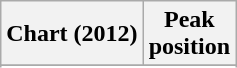<table class="wikitable plainrowheaders sortable">
<tr>
<th>Chart (2012)</th>
<th>Peak<br>position</th>
</tr>
<tr>
</tr>
<tr>
</tr>
</table>
